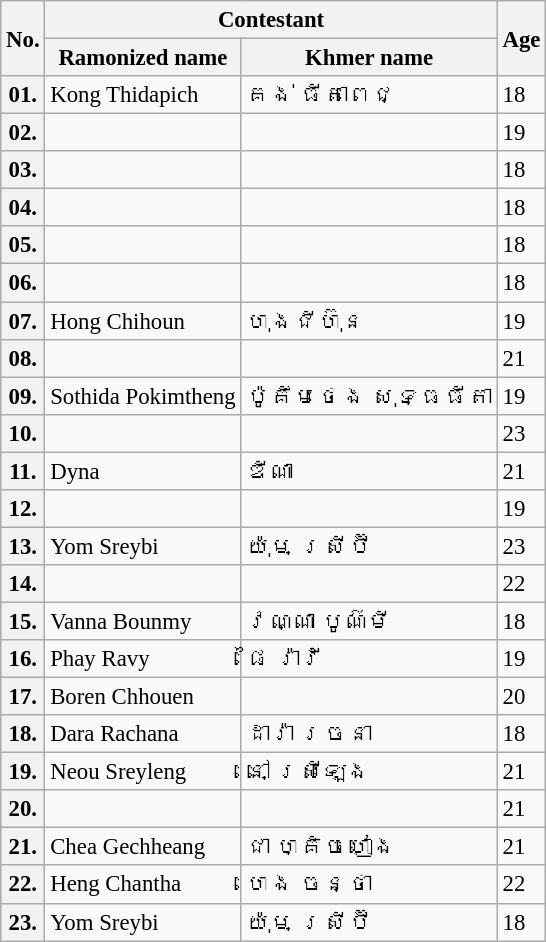<table class="wikitable col3center col4center" style="font-size: 95%">
<tr>
<th rowspan=2>No.</th>
<th colspan=2>Contestant</th>
<th rowspan=2>Age</th>
</tr>
<tr>
<th>Ramonized name</th>
<th>Khmer name</th>
</tr>
<tr>
<th>01.</th>
<td>Kong Thidapich</td>
<td>គង់ ធីតាពេជ្</td>
<td>18</td>
</tr>
<tr>
<th>02.</th>
<td></td>
<td></td>
<td>19</td>
</tr>
<tr>
<th>03.</th>
<td></td>
<td></td>
<td>18</td>
</tr>
<tr>
<th>04.</th>
<td></td>
<td></td>
<td>18</td>
</tr>
<tr>
<th>05.</th>
<td></td>
<td></td>
<td>18</td>
</tr>
<tr>
<th>06.</th>
<td></td>
<td></td>
<td>18</td>
</tr>
<tr>
<th>07.</th>
<td>Hong Chihoun</td>
<td>ហុងជីហ៊ុន</td>
<td>19</td>
</tr>
<tr>
<th>08.</th>
<td></td>
<td></td>
<td>21</td>
</tr>
<tr>
<th>09.</th>
<td>Sothida Pokimtheng</td>
<td>ប៉ូគឹមថេង សុទ្ធធីតា</td>
<td>19</td>
</tr>
<tr>
<th>10.</th>
<td></td>
<td></td>
<td>23</td>
</tr>
<tr>
<th>11.</th>
<td>Dyna</td>
<td>ឌីណា</td>
<td>21</td>
</tr>
<tr>
<th>12.</th>
<td></td>
<td></td>
<td>19</td>
</tr>
<tr>
<th>13.</th>
<td>Yom Sreybi</td>
<td>យ៉ុម ស្រីប៊ី</td>
<td>23</td>
</tr>
<tr>
<th>14.</th>
<td></td>
<td></td>
<td>22</td>
</tr>
<tr>
<th>15.</th>
<td>Vanna Bounmy</td>
<td>វណ្ណា បូណ៌មី</td>
<td>18</td>
</tr>
<tr>
<th>16.</th>
<td>Phay Ravy</td>
<td>ផៃ រ៉ាវី</td>
<td>19</td>
</tr>
<tr>
<th>17.</th>
<td>Boren Chhouen</td>
<td></td>
<td>20</td>
</tr>
<tr>
<th>18.</th>
<td>Dara Rachana</td>
<td>ដារ៉ា រចនា</td>
<td>18</td>
</tr>
<tr>
<th>19.</th>
<td>Neou Sreyleng</td>
<td>នៅ ស្រីឡេង</td>
<td>21</td>
</tr>
<tr>
<th>20.</th>
<td></td>
<td></td>
<td>21</td>
</tr>
<tr>
<th>21.</th>
<td>Chea Gechheang</td>
<td>ជា ហ្គិចហៀង</td>
<td>21</td>
</tr>
<tr>
<th>22.</th>
<td>Heng Chantha</td>
<td>ហេង ចន្ថា</td>
<td>22</td>
</tr>
<tr>
<th>23.</th>
<td>Yom Sreybi</td>
<td>យ៉ុម ស្រីប៊ី</td>
<td>18</td>
</tr>
</table>
